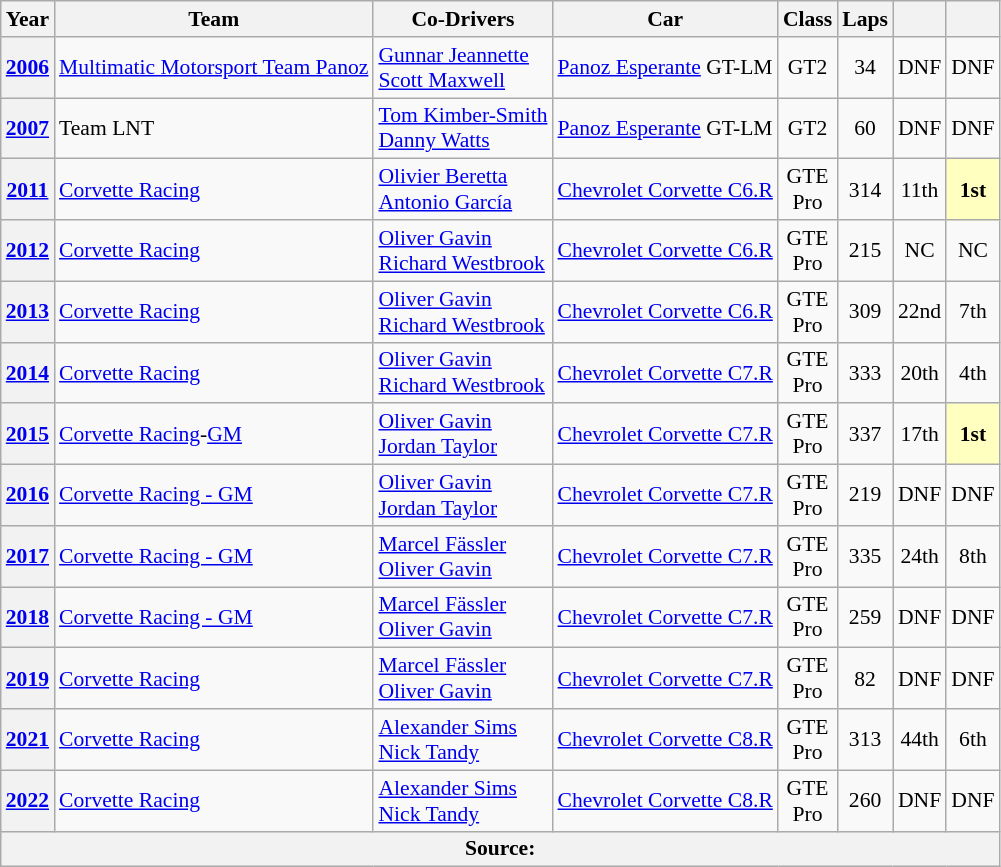<table class="wikitable" style="text-align:center; font-size:90%">
<tr>
<th>Year</th>
<th>Team</th>
<th>Co-Drivers</th>
<th>Car</th>
<th>Class</th>
<th>Laps</th>
<th></th>
<th></th>
</tr>
<tr>
<th><a href='#'>2006</a></th>
<td align="left"> <a href='#'>Multimatic Motorsport Team Panoz</a></td>
<td align="left"> <a href='#'>Gunnar Jeannette</a><br> <a href='#'>Scott Maxwell</a></td>
<td align="left"><a href='#'>Panoz Esperante</a> GT-LM</td>
<td>GT2</td>
<td>34</td>
<td>DNF</td>
<td>DNF</td>
</tr>
<tr>
<th><a href='#'>2007</a></th>
<td align="left"> Team LNT</td>
<td align="left"> <a href='#'>Tom Kimber-Smith</a><br> <a href='#'>Danny Watts</a></td>
<td align="left"><a href='#'>Panoz Esperante</a> GT-LM</td>
<td>GT2</td>
<td>60</td>
<td>DNF</td>
<td>DNF</td>
</tr>
<tr>
<th><a href='#'>2011</a></th>
<td align="left"> <a href='#'>Corvette Racing</a></td>
<td align="left"> <a href='#'>Olivier Beretta</a><br> <a href='#'>Antonio García</a></td>
<td align="left"><a href='#'>Chevrolet Corvette C6.R</a></td>
<td>GTE<br>Pro</td>
<td>314</td>
<td>11th</td>
<td style="background:#FFFFBF;"><strong>1st</strong></td>
</tr>
<tr>
<th><a href='#'>2012</a></th>
<td align="left"> <a href='#'>Corvette Racing</a></td>
<td align="left"> <a href='#'>Oliver Gavin</a><br> <a href='#'>Richard Westbrook</a></td>
<td align="left"><a href='#'>Chevrolet Corvette C6.R</a></td>
<td>GTE<br>Pro</td>
<td>215</td>
<td>NC</td>
<td>NC</td>
</tr>
<tr>
<th><a href='#'>2013</a></th>
<td align="left"> <a href='#'>Corvette Racing</a></td>
<td align="left"> <a href='#'>Oliver Gavin</a><br> <a href='#'>Richard Westbrook</a></td>
<td align="left"><a href='#'>Chevrolet Corvette C6.R</a></td>
<td>GTE<br>Pro</td>
<td>309</td>
<td>22nd</td>
<td>7th</td>
</tr>
<tr>
<th><a href='#'>2014</a></th>
<td align="left"> <a href='#'>Corvette Racing</a></td>
<td align="left"> <a href='#'>Oliver Gavin</a><br> <a href='#'>Richard Westbrook</a></td>
<td align="left"><a href='#'>Chevrolet Corvette C7.R</a></td>
<td>GTE<br>Pro</td>
<td>333</td>
<td>20th</td>
<td>4th</td>
</tr>
<tr>
<th><a href='#'>2015</a></th>
<td align="left"> <a href='#'>Corvette Racing</a>-<a href='#'>GM</a></td>
<td align="left"> <a href='#'>Oliver Gavin</a><br> <a href='#'>Jordan Taylor</a></td>
<td align="left"><a href='#'>Chevrolet Corvette C7.R</a></td>
<td>GTE<br>Pro</td>
<td>337</td>
<td>17th</td>
<td style="background:#FFFFBF;"><strong>1st</strong></td>
</tr>
<tr>
<th><a href='#'>2016</a></th>
<td align="left"> <a href='#'>Corvette Racing - GM</a></td>
<td align="left"> <a href='#'>Oliver Gavin</a><br> <a href='#'>Jordan Taylor</a></td>
<td align="left"><a href='#'>Chevrolet Corvette C7.R</a></td>
<td>GTE<br>Pro</td>
<td>219</td>
<td>DNF</td>
<td>DNF</td>
</tr>
<tr>
<th><a href='#'>2017</a></th>
<td align="left"> <a href='#'>Corvette Racing - GM</a></td>
<td align="left"> <a href='#'>Marcel Fässler</a><br> <a href='#'>Oliver Gavin</a></td>
<td align="left"><a href='#'>Chevrolet Corvette C7.R</a></td>
<td>GTE<br>Pro</td>
<td>335</td>
<td>24th</td>
<td>8th</td>
</tr>
<tr>
<th><a href='#'>2018</a></th>
<td align="left"> <a href='#'>Corvette Racing - GM</a></td>
<td align="left"> <a href='#'>Marcel Fässler</a><br> <a href='#'>Oliver Gavin</a></td>
<td align="left"><a href='#'>Chevrolet Corvette C7.R</a></td>
<td>GTE<br>Pro</td>
<td>259</td>
<td>DNF</td>
<td>DNF</td>
</tr>
<tr>
<th><a href='#'>2019</a></th>
<td align="left"> <a href='#'>Corvette Racing</a></td>
<td align="left"> <a href='#'>Marcel Fässler</a><br> <a href='#'>Oliver Gavin</a></td>
<td align="left"><a href='#'>Chevrolet Corvette C7.R</a></td>
<td>GTE<br>Pro</td>
<td>82</td>
<td>DNF</td>
<td>DNF</td>
</tr>
<tr>
<th><a href='#'>2021</a></th>
<td align="left"> <a href='#'>Corvette Racing</a></td>
<td align="left"> <a href='#'>Alexander Sims</a><br> <a href='#'>Nick Tandy</a></td>
<td align="left"><a href='#'>Chevrolet Corvette C8.R</a></td>
<td>GTE<br>Pro</td>
<td>313</td>
<td>44th</td>
<td>6th</td>
</tr>
<tr>
<th><a href='#'>2022</a></th>
<td align="left"> <a href='#'>Corvette Racing</a></td>
<td align="left"> <a href='#'>Alexander Sims</a><br> <a href='#'>Nick Tandy</a></td>
<td align="left"><a href='#'>Chevrolet Corvette C8.R</a></td>
<td>GTE<br>Pro</td>
<td>260</td>
<td>DNF</td>
<td>DNF</td>
</tr>
<tr>
<th colspan="8">Source:</th>
</tr>
</table>
